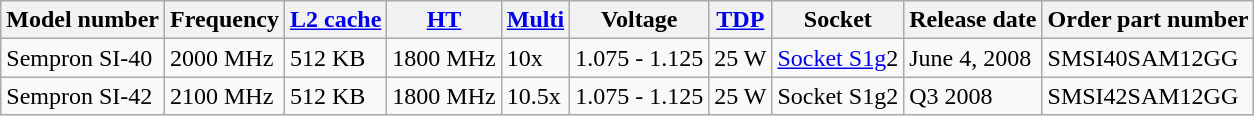<table class="wikitable">
<tr>
<th>Model number</th>
<th>Frequency</th>
<th><a href='#'>L2 cache</a></th>
<th><a href='#'>HT</a></th>
<th><a href='#'>Multi</a></th>
<th>Voltage</th>
<th><a href='#'>TDP</a></th>
<th>Socket</th>
<th>Release date</th>
<th>Order part number</th>
</tr>
<tr>
<td>Sempron SI-40</td>
<td>2000 MHz</td>
<td>512 KB</td>
<td>1800 MHz</td>
<td>10x</td>
<td>1.075 - 1.125</td>
<td>25 W</td>
<td><a href='#'>Socket S1g</a>2</td>
<td>June 4, 2008</td>
<td>SMSI40SAM12GG</td>
</tr>
<tr>
<td>Sempron SI-42</td>
<td>2100 MHz</td>
<td>512 KB</td>
<td>1800 MHz</td>
<td>10.5x</td>
<td>1.075 - 1.125</td>
<td>25 W</td>
<td>Socket S1g2</td>
<td>Q3 2008</td>
<td>SMSI42SAM12GG</td>
</tr>
</table>
